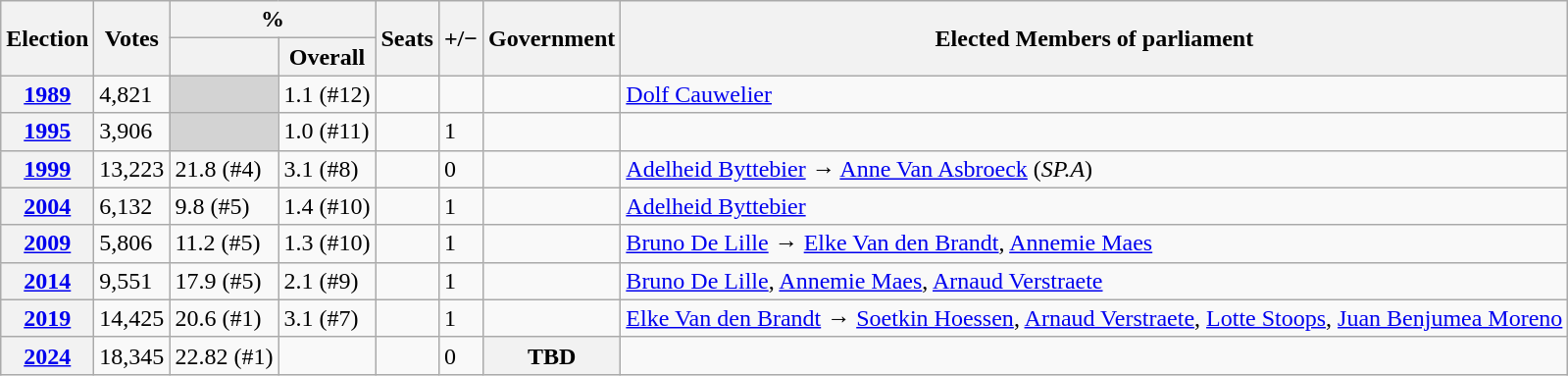<table class="wikitable" style="text-align:left;">
<tr>
<th rowspan=2>Election</th>
<th rowspan=2>Votes</th>
<th colspan=2>%</th>
<th rowspan=2>Seats</th>
<th rowspan=2>+/−</th>
<th rowspan=2>Government</th>
<th rowspan=2>Elected Members of parliament</th>
</tr>
<tr>
<th></th>
<th>Overall</th>
</tr>
<tr>
<th><a href='#'>1989</a></th>
<td>4,821</td>
<td bgcolor="lightgrey"></td>
<td>1.1 (#12)</td>
<td></td>
<td></td>
<td></td>
<td><a href='#'>Dolf Cauwelier</a></td>
</tr>
<tr>
<th><a href='#'>1995</a></th>
<td>3,906</td>
<td bgcolor="lightgrey"></td>
<td>1.0 (#11)</td>
<td></td>
<td> 1</td>
<td></td>
<td></td>
</tr>
<tr>
<th><a href='#'>1999</a></th>
<td>13,223</td>
<td>21.8 (#4)</td>
<td>3.1 (#8)</td>
<td></td>
<td> 0</td>
<td></td>
<td><a href='#'>Adelheid Byttebier</a>  → <a href='#'>Anne Van Asbroeck</a> (<em>SP.A</em>)</td>
</tr>
<tr>
<th><a href='#'>2004</a></th>
<td>6,132</td>
<td>9.8 (#5)</td>
<td>1.4 (#10)</td>
<td></td>
<td> 1</td>
<td></td>
<td><a href='#'>Adelheid Byttebier</a></td>
</tr>
<tr>
<th><a href='#'>2009</a></th>
<td>5,806</td>
<td>11.2 (#5)</td>
<td>1.3 (#10)</td>
<td></td>
<td> 1</td>
<td></td>
<td><a href='#'>Bruno De Lille</a>  → <a href='#'>Elke Van den Brandt</a>, <a href='#'>Annemie Maes</a></td>
</tr>
<tr>
<th><a href='#'>2014</a></th>
<td>9,551</td>
<td>17.9 (#5)</td>
<td>2.1 (#9)</td>
<td></td>
<td> 1</td>
<td></td>
<td><a href='#'>Bruno De Lille</a>, <a href='#'>Annemie Maes</a>, <a href='#'>Arnaud Verstraete</a></td>
</tr>
<tr>
<th><a href='#'>2019</a></th>
<td>14,425</td>
<td>20.6 (#1)</td>
<td>3.1 (#7)</td>
<td></td>
<td> 1</td>
<td></td>
<td><a href='#'>Elke Van den Brandt</a>  → <a href='#'>Soetkin Hoessen</a>, <a href='#'>Arnaud Verstraete</a>, <a href='#'>Lotte Stoops</a>, <a href='#'>Juan Benjumea Moreno</a></td>
</tr>
<tr>
<th><a href='#'>2024</a></th>
<td>18,345</td>
<td>22.82 (#1)</td>
<td></td>
<td></td>
<td> 0</td>
<th>TBD</th>
<td></td>
</tr>
</table>
